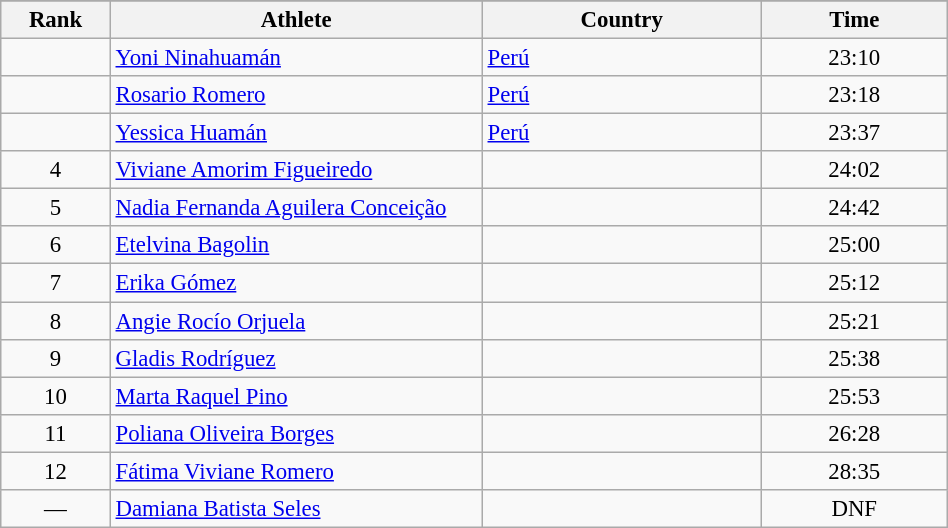<table class="wikitable sortable" style=" text-align:center; font-size:95%;" width="50%">
<tr>
</tr>
<tr>
<th width=5%>Rank</th>
<th width=20%>Athlete</th>
<th width=15%>Country</th>
<th width=10%>Time</th>
</tr>
<tr>
<td align=center></td>
<td align=left><a href='#'>Yoni Ninahuamán</a></td>
<td align=left> <a href='#'>Perú</a></td>
<td>23:10</td>
</tr>
<tr>
<td align=center></td>
<td align=left><a href='#'>Rosario Romero</a></td>
<td align=left> <a href='#'>Perú</a></td>
<td>23:18</td>
</tr>
<tr>
<td align=center></td>
<td align=left><a href='#'>Yessica Huamán</a></td>
<td align=left> <a href='#'>Perú</a></td>
<td>23:37</td>
</tr>
<tr>
<td align=center>4</td>
<td align=left><a href='#'>Viviane Amorim Figueiredo</a></td>
<td align=left></td>
<td>24:02</td>
</tr>
<tr>
<td align=center>5</td>
<td align=left><a href='#'>Nadia Fernanda Aguilera Conceição</a></td>
<td align=left></td>
<td>24:42</td>
</tr>
<tr>
<td align=center>6</td>
<td align=left><a href='#'>Etelvina Bagolin</a></td>
<td align=left></td>
<td>25:00</td>
</tr>
<tr>
<td align=center>7</td>
<td align=left><a href='#'>Erika Gómez</a></td>
<td align=left></td>
<td>25:12</td>
</tr>
<tr>
<td align=center>8</td>
<td align=left><a href='#'>Angie Rocío Orjuela</a></td>
<td align=left></td>
<td>25:21</td>
</tr>
<tr>
<td align=center>9</td>
<td align=left><a href='#'>Gladis Rodríguez</a></td>
<td align=left></td>
<td>25:38</td>
</tr>
<tr>
<td align=center>10</td>
<td align=left><a href='#'>Marta Raquel Pino</a></td>
<td align=left></td>
<td>25:53</td>
</tr>
<tr>
<td align=center>11</td>
<td align=left><a href='#'>Poliana Oliveira Borges</a></td>
<td align=left></td>
<td>26:28</td>
</tr>
<tr>
<td align=center>12</td>
<td align=left><a href='#'>Fátima Viviane Romero</a></td>
<td align=left></td>
<td>28:35</td>
</tr>
<tr>
<td align=center>—</td>
<td align=left><a href='#'>Damiana Batista Seles</a></td>
<td align=left></td>
<td>DNF</td>
</tr>
</table>
